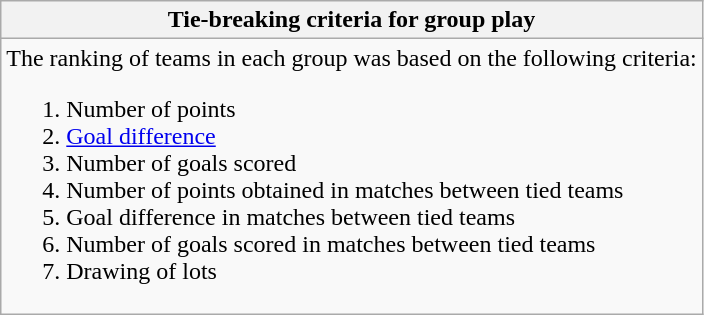<table class="wikitable collapsible collapsed">
<tr>
<th>Tie-breaking criteria for group play</th>
</tr>
<tr>
<td>The ranking of teams in each group was based on the following criteria:<br><ol><li>Number of points</li><li><a href='#'>Goal difference</a></li><li>Number of goals scored</li><li>Number of points obtained in matches between tied teams</li><li>Goal difference in matches between tied teams</li><li>Number of goals scored in matches between tied teams</li><li>Drawing of lots</li></ol></td>
</tr>
</table>
